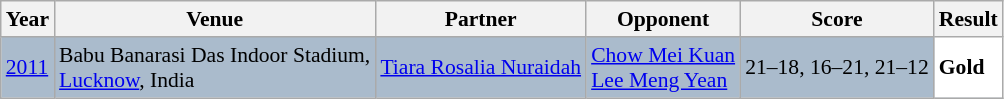<table class="sortable wikitable" style="font-size: 90%">
<tr>
<th>Year</th>
<th>Venue</th>
<th>Partner</th>
<th>Opponent</th>
<th>Score</th>
<th>Result</th>
</tr>
<tr style="background:#AABBCC">
<td align="centre"><a href='#'>2011</a></td>
<td align="left">Babu Banarasi Das Indoor Stadium,<br><a href='#'>Lucknow</a>, India</td>
<td align="left"> <a href='#'>Tiara Rosalia Nuraidah</a></td>
<td align="left"> <a href='#'>Chow Mei Kuan</a><br> <a href='#'>Lee Meng Yean</a></td>
<td align="left">21–18, 16–21, 21–12</td>
<td style="text-align:left; background:white"> <strong>Gold</strong></td>
</tr>
</table>
